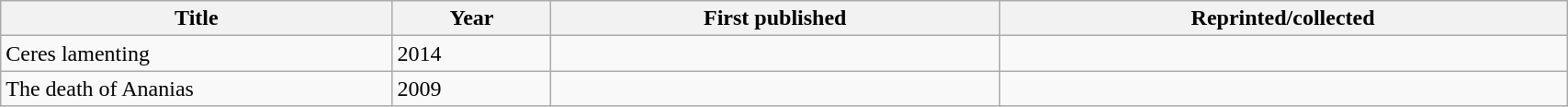<table class="wikitable sortable" style="width:90%;">
<tr>
<th width=25%>Title</th>
<th>Year</th>
<th>First published</th>
<th>Reprinted/collected</th>
</tr>
<tr>
<td>Ceres lamenting</td>
<td>2014</td>
<td></td>
<td></td>
</tr>
<tr>
<td>The death of Ananias</td>
<td>2009</td>
<td></td>
<td></td>
</tr>
</table>
